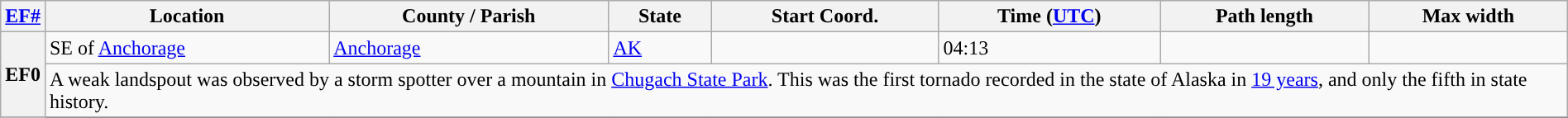<table class="wikitable sortable" style="width:100%;">
<tr>
<th scope="col" width="2%" align="center"><a href='#'>EF#</a></th>
<th scope="col" align="center" class="unsortable">Location</th>
<th scope="col" align="center" class="unsortable">County / Parish</th>
<th scope="col" align="center">State</th>
<th scope="col" align="center">Start Coord.</th>
<th scope="col" align="center">Time (<a href='#'>UTC</a>)</th>
<th scope="col" align="center">Path length</th>
<th scope="col" align="center">Max width</th>
</tr>
<tr>
<th scope="row" rowspan="2" style="background-color:#">EF0</th>
<td>SE of <a href='#'>Anchorage</a></td>
<td><a href='#'>Anchorage</a></td>
<td><a href='#'>AK</a></td>
<td></td>
<td>04:13</td>
<td></td>
<td></td>
</tr>
<tr class="expand-child">
<td colspan="8" style=" border-bottom: 1px solid black;">A weak landspout was observed by a storm spotter over a mountain in <a href='#'>Chugach State Park</a>. This was the first tornado recorded in the state of Alaska in <a href='#'>19 years</a>, and only the fifth in state history.</td>
</tr>
<tr>
</tr>
</table>
